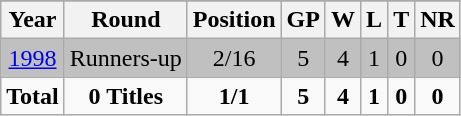<table class="wikitable" style="text-align: center;">
<tr>
</tr>
<tr>
<th>Year</th>
<th>Round</th>
<th>Position</th>
<th>GP</th>
<th>W</th>
<th>L</th>
<th>T</th>
<th>NR</th>
</tr>
<tr style="background:silver;">
<td> <a href='#'>1998</a></td>
<td>Runners-up</td>
<td>2/16</td>
<td>5</td>
<td>4</td>
<td>1</td>
<td>0</td>
<td>0</td>
</tr>
<tr>
<td><strong>Total</strong></td>
<td><strong>0 Titles</strong></td>
<td><strong>1/1</strong></td>
<td><strong>5</strong></td>
<td><strong>4</strong></td>
<td><strong>1</strong></td>
<td><strong>0</strong></td>
<td><strong>0</strong></td>
</tr>
</table>
